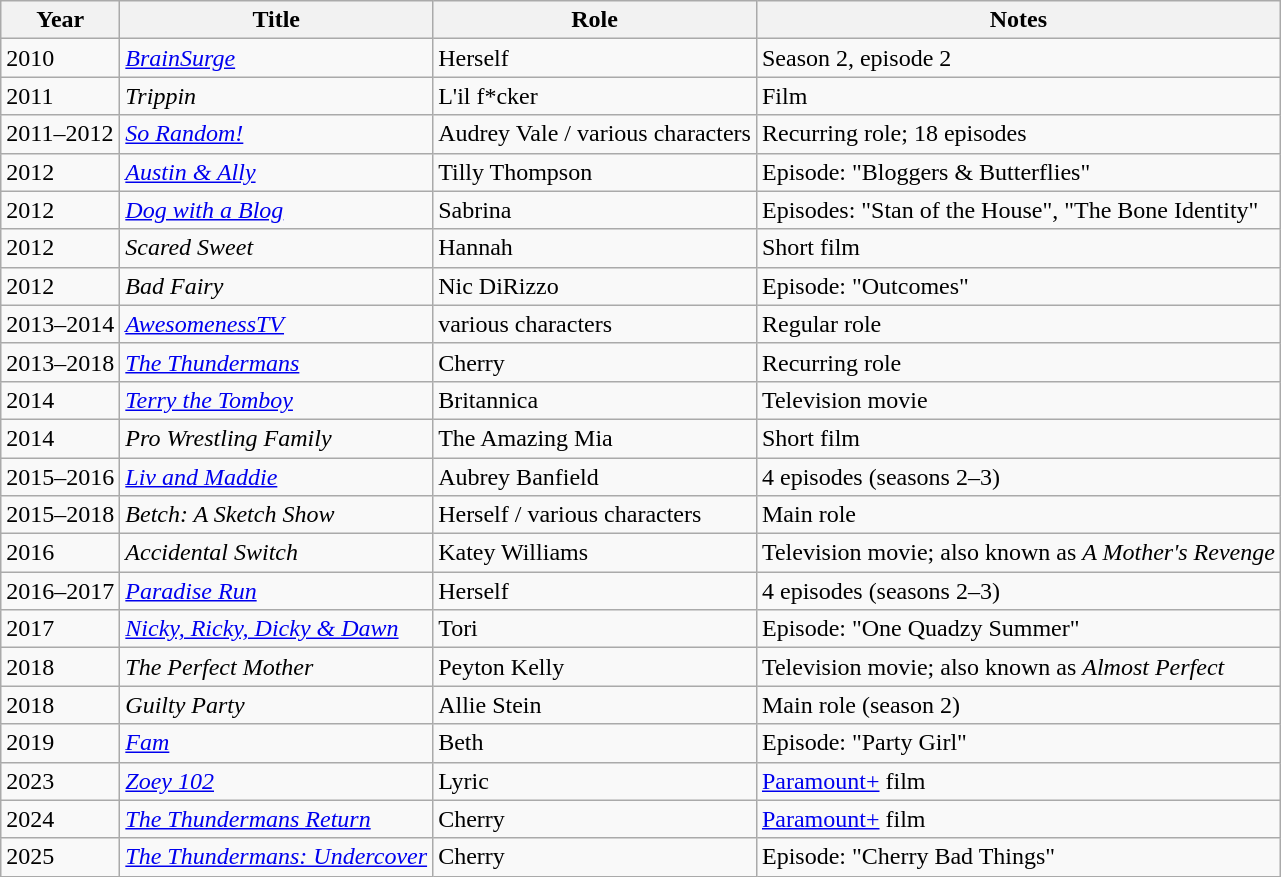<table class="wikitable sortable">
<tr>
<th scope="col">Year</th>
<th scope="col">Title</th>
<th scope="col">Role</th>
<th scope="col" class="unsortable">Notes</th>
</tr>
<tr>
<td>2010</td>
<td><em><a href='#'>BrainSurge</a></em></td>
<td>Herself</td>
<td>Season 2, episode 2</td>
</tr>
<tr>
<td>2011</td>
<td><em>Trippin</em></td>
<td>L'il f*cker</td>
<td>Film</td>
</tr>
<tr>
<td>2011–2012</td>
<td><em><a href='#'>So Random!</a></em></td>
<td>Audrey Vale / various characters</td>
<td>Recurring role; 18 episodes</td>
</tr>
<tr>
<td>2012</td>
<td><em><a href='#'>Austin & Ally</a></em></td>
<td>Tilly Thompson</td>
<td>Episode: "Bloggers & Butterflies"</td>
</tr>
<tr>
<td>2012</td>
<td><em><a href='#'>Dog with a Blog</a></em></td>
<td>Sabrina</td>
<td>Episodes: "Stan of the House", "The Bone Identity"</td>
</tr>
<tr>
<td>2012</td>
<td><em>Scared Sweet</em></td>
<td>Hannah</td>
<td>Short film</td>
</tr>
<tr>
<td>2012</td>
<td><em>Bad Fairy</em></td>
<td>Nic DiRizzo</td>
<td>Episode: "Outcomes"</td>
</tr>
<tr>
<td>2013–2014</td>
<td><em><a href='#'>AwesomenessTV</a></em></td>
<td>various characters</td>
<td>Regular role</td>
</tr>
<tr>
<td>2013–2018</td>
<td><em><a href='#'>The Thundermans</a></em></td>
<td>Cherry</td>
<td>Recurring role</td>
</tr>
<tr>
<td>2014</td>
<td><em><a href='#'>Terry the Tomboy</a></em></td>
<td>Britannica</td>
<td>Television movie</td>
</tr>
<tr>
<td>2014</td>
<td><em>Pro Wrestling Family</em></td>
<td>The Amazing Mia</td>
<td>Short film</td>
</tr>
<tr>
<td>2015–2016</td>
<td><em><a href='#'>Liv and Maddie</a></em></td>
<td>Aubrey Banfield</td>
<td>4 episodes (seasons 2–3)</td>
</tr>
<tr>
<td>2015–2018</td>
<td><em>Betch: A Sketch Show</em></td>
<td>Herself / various characters</td>
<td>Main role</td>
</tr>
<tr>
<td>2016</td>
<td><em>Accidental Switch</em></td>
<td>Katey Williams</td>
<td>Television movie; also known as <em>A Mother's Revenge</em></td>
</tr>
<tr>
<td>2016–2017</td>
<td><em><a href='#'>Paradise Run</a></em></td>
<td>Herself</td>
<td>4 episodes (seasons 2–3)</td>
</tr>
<tr>
<td>2017</td>
<td><em><a href='#'>Nicky, Ricky, Dicky & Dawn</a></em></td>
<td>Tori</td>
<td>Episode: "One Quadzy Summer"</td>
</tr>
<tr>
<td>2018</td>
<td><em>The Perfect Mother</em></td>
<td>Peyton Kelly</td>
<td>Television movie; also known as <em>Almost Perfect</em></td>
</tr>
<tr>
<td>2018</td>
<td><em>Guilty Party</em></td>
<td>Allie Stein</td>
<td>Main role (season 2)</td>
</tr>
<tr>
<td>2019</td>
<td><em><a href='#'>Fam</a></em></td>
<td>Beth</td>
<td>Episode: "Party Girl"</td>
</tr>
<tr>
<td>2023</td>
<td><em><a href='#'>Zoey 102</a></em></td>
<td>Lyric</td>
<td><a href='#'>Paramount+</a> film</td>
</tr>
<tr>
<td>2024</td>
<td><em><a href='#'>The Thundermans Return</a></em></td>
<td>Cherry</td>
<td><a href='#'>Paramount+</a> film</td>
</tr>
<tr>
<td>2025</td>
<td><em><a href='#'>The Thundermans: Undercover</a></em></td>
<td>Cherry</td>
<td>Episode: "Cherry Bad Things"</td>
</tr>
</table>
